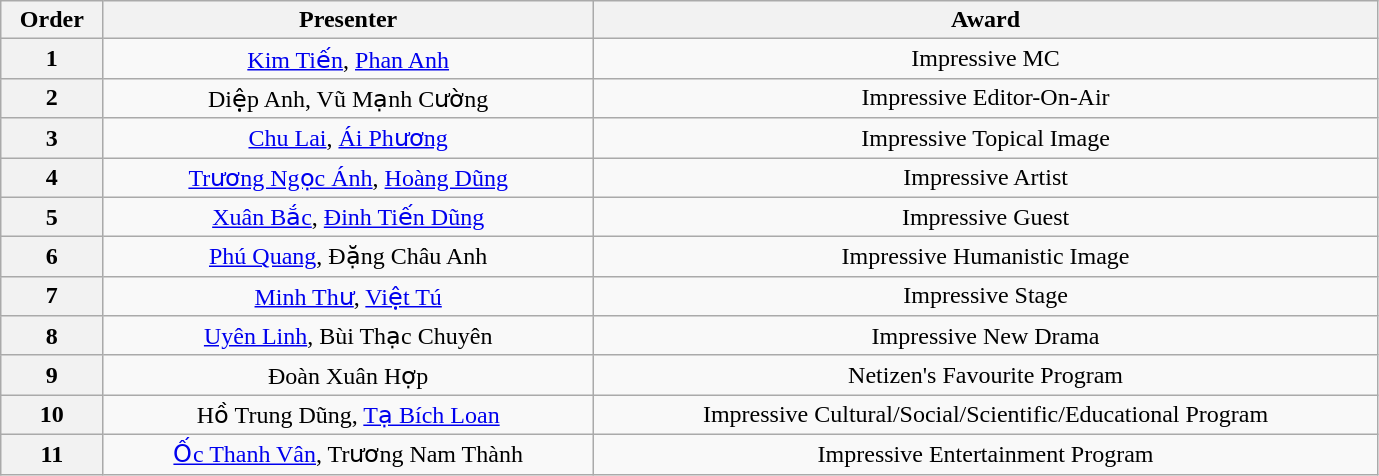<table class="wikitable" style="text-align:center; width:72.7%;">
<tr>
<th>Order</th>
<th>Presenter</th>
<th>Award</th>
</tr>
<tr>
<th>1</th>
<td><a href='#'>Kim Tiến</a>, <a href='#'>Phan Anh</a></td>
<td>Impressive MC</td>
</tr>
<tr>
<th>2</th>
<td>Diệp Anh, Vũ Mạnh Cường</td>
<td>Impressive Editor-On-Air</td>
</tr>
<tr>
<th>3</th>
<td><a href='#'>Chu Lai</a>, <a href='#'>Ái Phương</a></td>
<td>Impressive Topical Image</td>
</tr>
<tr>
<th>4</th>
<td><a href='#'>Trương Ngọc Ánh</a>, <a href='#'>Hoàng Dũng</a></td>
<td>Impressive Artist</td>
</tr>
<tr>
<th>5</th>
<td><a href='#'>Xuân Bắc</a>, <a href='#'>Đinh Tiến Dũng</a></td>
<td>Impressive Guest</td>
</tr>
<tr>
<th>6</th>
<td><a href='#'>Phú Quang</a>, Đặng Châu Anh</td>
<td>Impressive Humanistic Image</td>
</tr>
<tr>
<th>7</th>
<td><a href='#'>Minh Thư</a>, <a href='#'>Việt Tú</a></td>
<td>Impressive Stage</td>
</tr>
<tr>
<th>8</th>
<td><a href='#'>Uyên Linh</a>, Bùi Thạc Chuyên</td>
<td>Impressive New Drama</td>
</tr>
<tr>
<th>9</th>
<td>Đoàn Xuân Hợp</td>
<td>Netizen's Favourite Program</td>
</tr>
<tr>
<th>10</th>
<td>Hồ Trung Dũng, <a href='#'>Tạ Bích Loan</a></td>
<td>Impressive Cultural/Social/Scientific/Educational Program</td>
</tr>
<tr>
<th>11</th>
<td><a href='#'>Ốc Thanh Vân</a>, Trương Nam Thành</td>
<td>Impressive Entertainment Program</td>
</tr>
</table>
